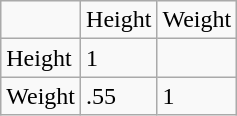<table class="wikitable">
<tr>
<td></td>
<td>Height</td>
<td>Weight</td>
</tr>
<tr>
<td>Height</td>
<td>1</td>
<td></td>
</tr>
<tr>
<td>Weight</td>
<td>.55</td>
<td>1</td>
</tr>
</table>
